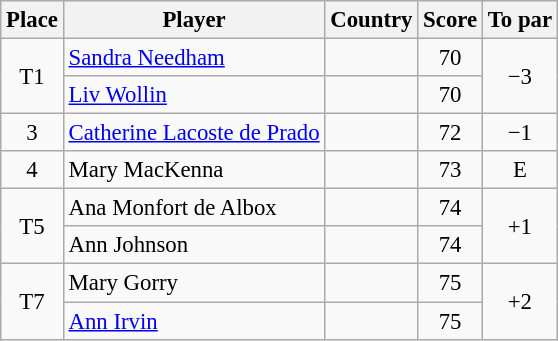<table class="wikitable" style="font-size:95%;">
<tr>
<th>Place</th>
<th>Player</th>
<th>Country</th>
<th>Score</th>
<th>To par</th>
</tr>
<tr>
<td rowspan="2" align=center>T1</td>
<td><a href='#'>Sandra Needham</a></td>
<td></td>
<td align=center>70</td>
<td rowspan="2" align=center>−3</td>
</tr>
<tr>
<td><a href='#'>Liv Wollin</a></td>
<td></td>
<td align=center>70</td>
</tr>
<tr>
<td align=center>3</td>
<td><a href='#'>Catherine Lacoste de Prado</a></td>
<td></td>
<td align=center>72</td>
<td align=center>−1</td>
</tr>
<tr>
<td align=center>4</td>
<td>Mary MacKenna</td>
<td></td>
<td align=center>73</td>
<td align=center>E</td>
</tr>
<tr>
<td rowspan="2" align="center">T5</td>
<td>Ana Monfort de Albox</td>
<td></td>
<td align=center>74</td>
<td rowspan="2" align="center">+1</td>
</tr>
<tr>
<td>Ann Johnson</td>
<td></td>
<td align="center">74</td>
</tr>
<tr>
<td rowspan="2" align="center">T7</td>
<td>Mary Gorry</td>
<td></td>
<td align=center>75</td>
<td rowspan="2" align="center">+2</td>
</tr>
<tr>
<td><a href='#'>Ann Irvin</a></td>
<td></td>
<td align="center">75</td>
</tr>
</table>
